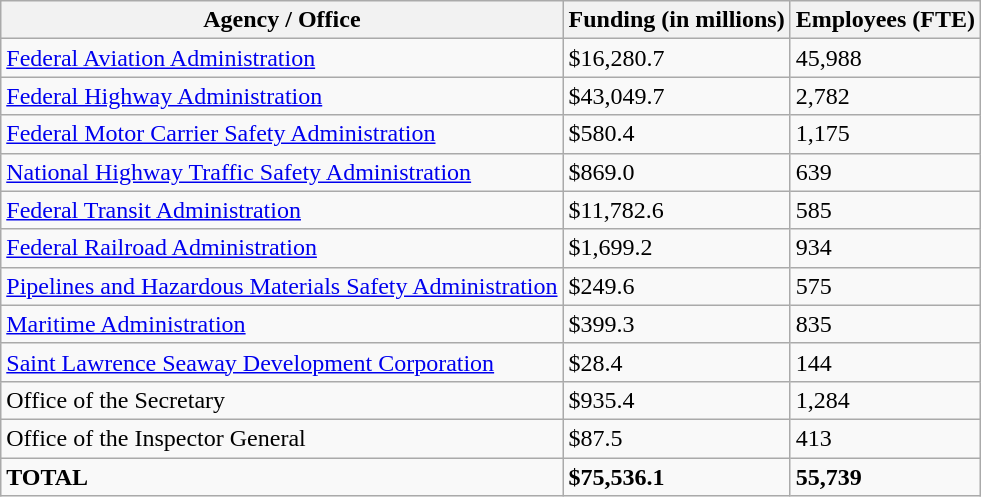<table class="wikitable">
<tr>
<th>Agency / Office</th>
<th>Funding (in millions)</th>
<th>Employees (FTE)</th>
</tr>
<tr>
<td><a href='#'>Federal Aviation Administration</a></td>
<td>$16,280.7</td>
<td>45,988</td>
</tr>
<tr>
<td><a href='#'>Federal Highway Administration</a></td>
<td>$43,049.7</td>
<td>2,782</td>
</tr>
<tr>
<td><a href='#'>Federal Motor Carrier Safety Administration</a></td>
<td>$580.4</td>
<td>1,175</td>
</tr>
<tr>
<td><a href='#'>National Highway Traffic Safety Administration</a></td>
<td>$869.0</td>
<td>639</td>
</tr>
<tr>
<td><a href='#'>Federal Transit Administration</a></td>
<td>$11,782.6</td>
<td>585</td>
</tr>
<tr>
<td><a href='#'>Federal Railroad Administration</a></td>
<td>$1,699.2</td>
<td>934</td>
</tr>
<tr>
<td><a href='#'>Pipelines and Hazardous Materials Safety Administration</a></td>
<td>$249.6</td>
<td>575</td>
</tr>
<tr>
<td><a href='#'>Maritime Administration</a></td>
<td>$399.3</td>
<td>835</td>
</tr>
<tr>
<td><a href='#'>Saint Lawrence Seaway Development Corporation</a></td>
<td>$28.4</td>
<td>144</td>
</tr>
<tr>
<td>Office of the Secretary</td>
<td>$935.4</td>
<td>1,284</td>
</tr>
<tr>
<td>Office of the Inspector General</td>
<td>$87.5</td>
<td>413</td>
</tr>
<tr>
<td><strong>TOTAL</strong></td>
<td><strong>$75,536.1</strong></td>
<td><strong>55,739</strong></td>
</tr>
</table>
